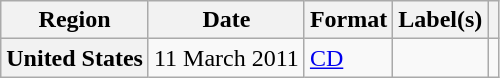<table class="wikitable plainrowheaders">
<tr>
<th scope="col">Region</th>
<th scope="col">Date</th>
<th scope="col">Format</th>
<th scope="col">Label(s)</th>
<th scope="col"></th>
</tr>
<tr>
<th scope="row">United States</th>
<td>11 March 2011</td>
<td><a href='#'>CD</a></td>
<td></td>
<td style="text-align:center;"></td>
</tr>
</table>
